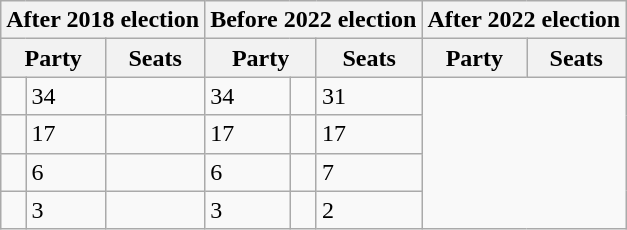<table class="wikitable">
<tr>
<th colspan="3">After 2018 election</th>
<th colspan="3">Before 2022 election</th>
<th colspan="3">After 2022 election</th>
</tr>
<tr>
<th colspan="2">Party</th>
<th>Seats</th>
<th colspan="2">Party</th>
<th>Seats</th>
<th colspan="2">Party</th>
<th>Seats</th>
</tr>
<tr>
<td></td>
<td>34</td>
<td></td>
<td>34</td>
<td></td>
<td>31</td>
</tr>
<tr>
<td></td>
<td>17</td>
<td></td>
<td>17</td>
<td></td>
<td>17</td>
</tr>
<tr>
<td></td>
<td>6</td>
<td></td>
<td>6</td>
<td></td>
<td>7</td>
</tr>
<tr>
<td></td>
<td>3</td>
<td></td>
<td>3</td>
<td></td>
<td>2</td>
</tr>
</table>
